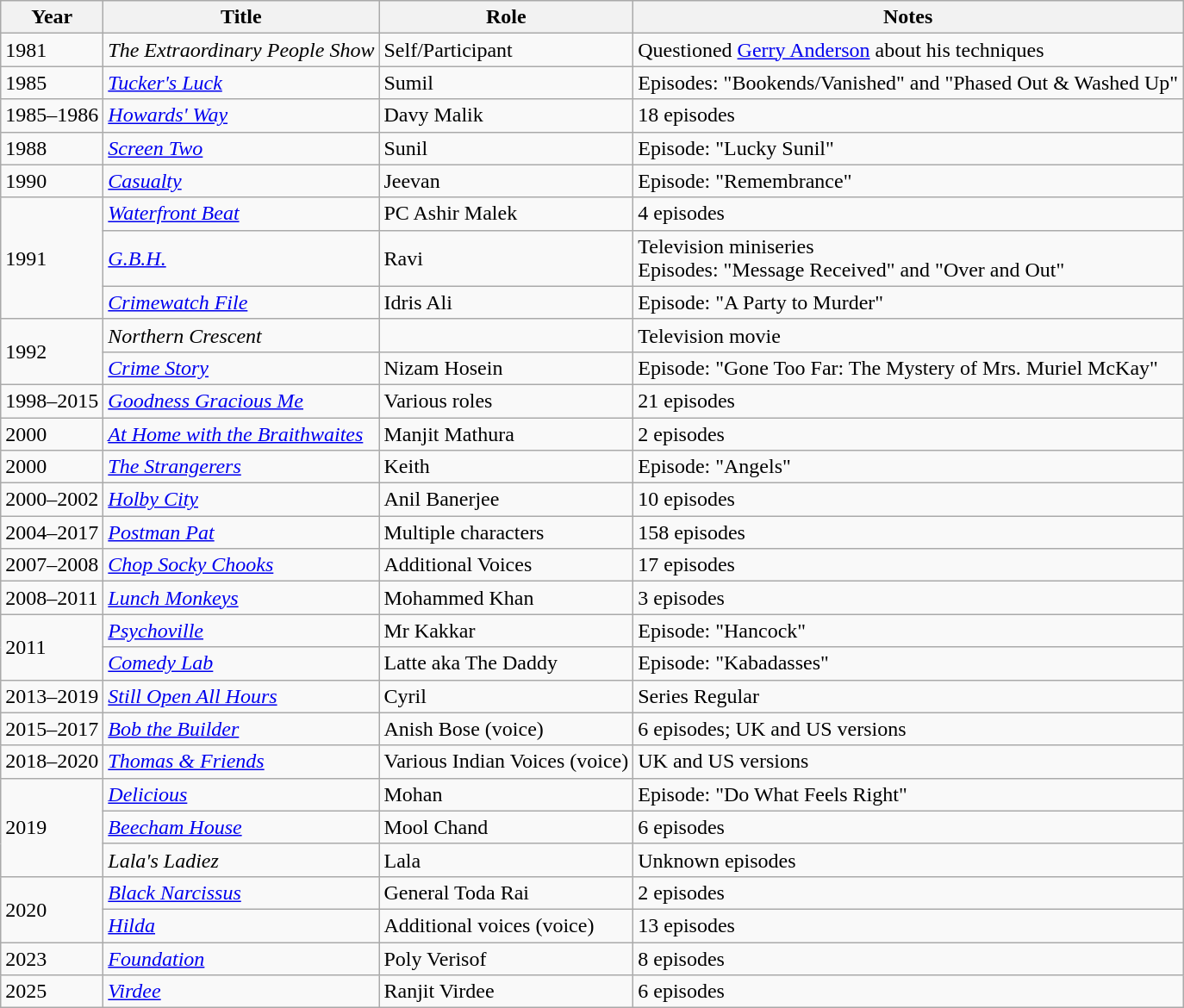<table class="wikitable">
<tr>
<th>Year</th>
<th>Title</th>
<th>Role</th>
<th>Notes</th>
</tr>
<tr>
<td>1981</td>
<td><em>The Extraordinary People Show</em></td>
<td>Self/Participant</td>
<td>Questioned <a href='#'>Gerry Anderson</a> about his techniques</td>
</tr>
<tr>
<td>1985</td>
<td><em><a href='#'>Tucker's Luck</a></em></td>
<td>Sumil</td>
<td>Episodes: "Bookends/Vanished" and "Phased Out & Washed Up"</td>
</tr>
<tr>
<td>1985–1986</td>
<td><em><a href='#'>Howards' Way</a></em></td>
<td>Davy Malik</td>
<td>18 episodes</td>
</tr>
<tr>
<td>1988</td>
<td><em><a href='#'>Screen Two</a></em></td>
<td>Sunil</td>
<td>Episode: "Lucky Sunil"</td>
</tr>
<tr>
<td>1990</td>
<td><em><a href='#'>Casualty</a></em></td>
<td>Jeevan</td>
<td>Episode: "Remembrance"</td>
</tr>
<tr>
<td rowspan="3">1991</td>
<td><em><a href='#'>Waterfront Beat</a></em></td>
<td>PC Ashir Malek</td>
<td>4 episodes</td>
</tr>
<tr>
<td><em><a href='#'>G.B.H.</a></em></td>
<td>Ravi</td>
<td>Television miniseries<br>Episodes: "Message Received" and "Over and Out"</td>
</tr>
<tr>
<td><em><a href='#'>Crimewatch File</a></em></td>
<td>Idris Ali</td>
<td>Episode: "A Party to Murder"</td>
</tr>
<tr>
<td rowspan="2">1992</td>
<td><em>Northern Crescent</em></td>
<td></td>
<td>Television movie</td>
</tr>
<tr>
<td><em><a href='#'>Crime Story</a></em></td>
<td>Nizam Hosein</td>
<td>Episode: "Gone Too Far: The Mystery of Mrs. Muriel McKay"</td>
</tr>
<tr>
<td>1998–2015</td>
<td><em><a href='#'>Goodness Gracious Me</a></em></td>
<td>Various roles</td>
<td>21 episodes</td>
</tr>
<tr>
<td>2000</td>
<td><em><a href='#'>At Home with the Braithwaites</a></em></td>
<td>Manjit Mathura</td>
<td>2 episodes</td>
</tr>
<tr>
<td>2000</td>
<td><em><a href='#'>The Strangerers</a></em></td>
<td>Keith</td>
<td>Episode: "Angels"</td>
</tr>
<tr>
<td>2000–2002</td>
<td><em><a href='#'>Holby City</a></em></td>
<td>Anil Banerjee</td>
<td>10 episodes</td>
</tr>
<tr>
<td>2004–2017</td>
<td><em><a href='#'>Postman Pat</a></em></td>
<td>Multiple characters</td>
<td>158 episodes</td>
</tr>
<tr>
<td>2007–2008</td>
<td><em><a href='#'>Chop Socky Chooks</a></em></td>
<td>Additional Voices</td>
<td>17 episodes</td>
</tr>
<tr>
<td>2008–2011</td>
<td><em><a href='#'>Lunch Monkeys</a></em></td>
<td>Mohammed Khan</td>
<td>3 episodes</td>
</tr>
<tr>
<td rowspan="2">2011</td>
<td><em><a href='#'>Psychoville</a></em></td>
<td>Mr Kakkar</td>
<td>Episode: "Hancock"</td>
</tr>
<tr>
<td><em><a href='#'>Comedy Lab</a></em></td>
<td>Latte aka The Daddy</td>
<td>Episode: "Kabadasses"</td>
</tr>
<tr>
<td>2013–2019</td>
<td><em><a href='#'>Still Open All Hours</a></em></td>
<td>Cyril</td>
<td>Series Regular</td>
</tr>
<tr>
<td>2015–2017</td>
<td><em><a href='#'>Bob the Builder</a></em></td>
<td>Anish Bose (voice)</td>
<td>6 episodes; UK and US versions</td>
</tr>
<tr>
<td>2018–2020</td>
<td><em><a href='#'>Thomas & Friends</a></em></td>
<td>Various Indian Voices (voice)</td>
<td>UK and US versions</td>
</tr>
<tr>
<td rowspan="3">2019</td>
<td><em><a href='#'>Delicious</a></em></td>
<td>Mohan</td>
<td>Episode: "Do What Feels Right"</td>
</tr>
<tr>
<td><em><a href='#'>Beecham House</a></em></td>
<td>Mool Chand</td>
<td>6 episodes</td>
</tr>
<tr>
<td><em>Lala's Ladiez</em></td>
<td>Lala</td>
<td>Unknown episodes</td>
</tr>
<tr>
<td rowspan="2">2020</td>
<td><em><a href='#'>Black Narcissus</a></em></td>
<td>General Toda Rai</td>
<td>2 episodes</td>
</tr>
<tr>
<td><em><a href='#'>Hilda</a></em></td>
<td>Additional voices (voice)</td>
<td>13 episodes</td>
</tr>
<tr>
<td>2023</td>
<td><em><a href='#'>Foundation</a></em></td>
<td>Poly Verisof</td>
<td>8 episodes</td>
</tr>
<tr>
<td>2025</td>
<td><em><a href='#'>Virdee</a></em></td>
<td>Ranjit Virdee</td>
<td>6 episodes</td>
</tr>
</table>
